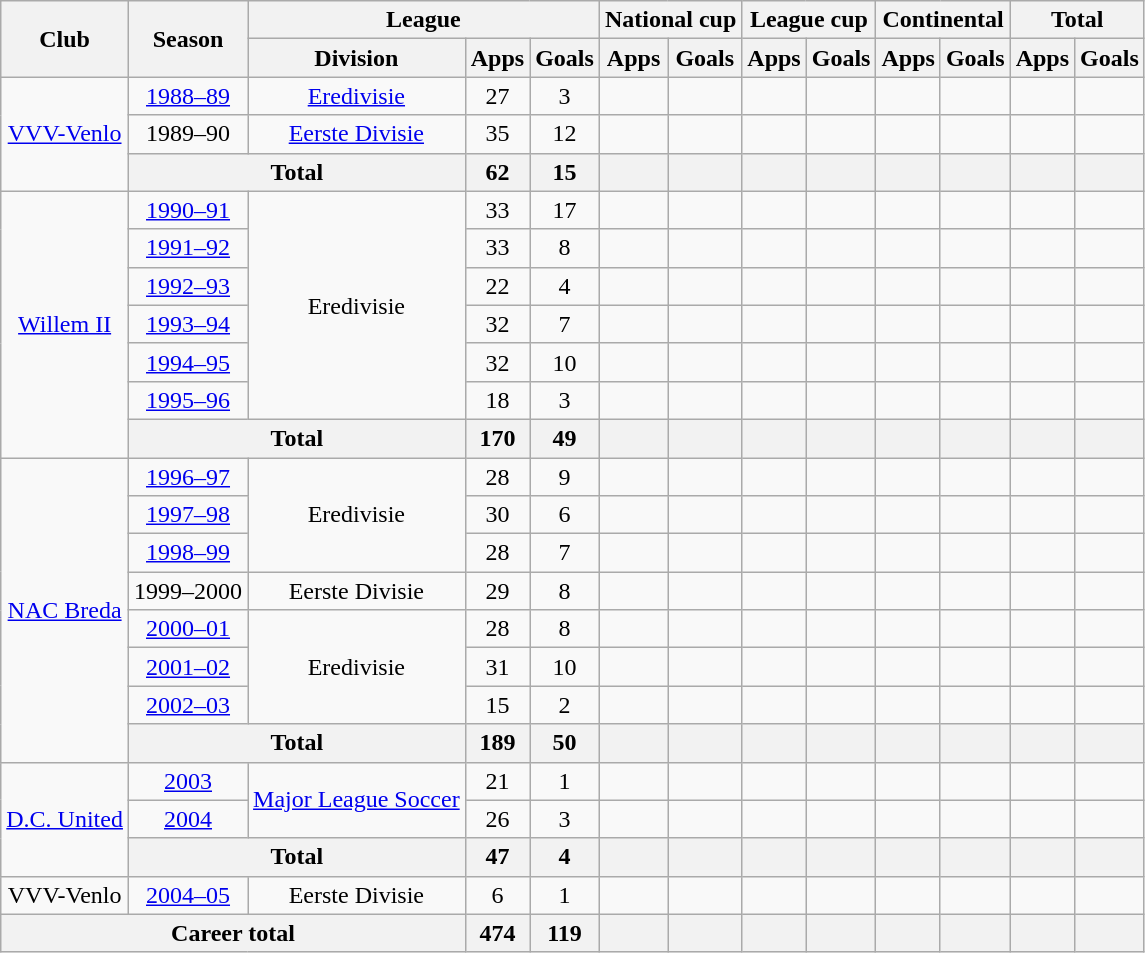<table class="wikitable" style="text-align:center">
<tr>
<th rowspan="2">Club</th>
<th rowspan="2">Season</th>
<th colspan="3">League</th>
<th colspan="2">National cup</th>
<th colspan="2">League cup</th>
<th colspan="2">Continental</th>
<th colspan="2">Total</th>
</tr>
<tr>
<th>Division</th>
<th>Apps</th>
<th>Goals</th>
<th>Apps</th>
<th>Goals</th>
<th>Apps</th>
<th>Goals</th>
<th>Apps</th>
<th>Goals</th>
<th>Apps</th>
<th>Goals</th>
</tr>
<tr>
<td rowspan="3"><a href='#'>VVV-Venlo</a></td>
<td><a href='#'>1988–89</a></td>
<td><a href='#'>Eredivisie</a></td>
<td>27</td>
<td>3</td>
<td></td>
<td></td>
<td></td>
<td></td>
<td></td>
<td></td>
<td></td>
<td></td>
</tr>
<tr>
<td>1989–90</td>
<td><a href='#'>Eerste Divisie</a></td>
<td>35</td>
<td>12</td>
<td></td>
<td></td>
<td></td>
<td></td>
<td></td>
<td></td>
<td></td>
<td></td>
</tr>
<tr>
<th colspan="2">Total</th>
<th>62</th>
<th>15</th>
<th></th>
<th></th>
<th></th>
<th></th>
<th></th>
<th></th>
<th></th>
<th></th>
</tr>
<tr>
<td rowspan="7"><a href='#'>Willem II</a></td>
<td><a href='#'>1990–91</a></td>
<td rowspan="6">Eredivisie</td>
<td>33</td>
<td>17</td>
<td></td>
<td></td>
<td></td>
<td></td>
<td></td>
<td></td>
<td></td>
<td></td>
</tr>
<tr>
<td><a href='#'>1991–92</a></td>
<td>33</td>
<td>8</td>
<td></td>
<td></td>
<td></td>
<td></td>
<td></td>
<td></td>
<td></td>
<td></td>
</tr>
<tr>
<td><a href='#'>1992–93</a></td>
<td>22</td>
<td>4</td>
<td></td>
<td></td>
<td></td>
<td></td>
<td></td>
<td></td>
<td></td>
<td></td>
</tr>
<tr>
<td><a href='#'>1993–94</a></td>
<td>32</td>
<td>7</td>
<td></td>
<td></td>
<td></td>
<td></td>
<td></td>
<td></td>
<td></td>
<td></td>
</tr>
<tr>
<td><a href='#'>1994–95</a></td>
<td>32</td>
<td>10</td>
<td></td>
<td></td>
<td></td>
<td></td>
<td></td>
<td></td>
<td></td>
<td></td>
</tr>
<tr>
<td><a href='#'>1995–96</a></td>
<td>18</td>
<td>3</td>
<td></td>
<td></td>
<td></td>
<td></td>
<td></td>
<td></td>
<td></td>
<td></td>
</tr>
<tr>
<th colspan="2">Total</th>
<th>170</th>
<th>49</th>
<th></th>
<th></th>
<th></th>
<th></th>
<th></th>
<th></th>
<th></th>
<th></th>
</tr>
<tr>
<td rowspan="8"><a href='#'>NAC Breda</a></td>
<td><a href='#'>1996–97</a></td>
<td rowspan="3">Eredivisie</td>
<td>28</td>
<td>9</td>
<td></td>
<td></td>
<td></td>
<td></td>
<td></td>
<td></td>
<td></td>
<td></td>
</tr>
<tr>
<td><a href='#'>1997–98</a></td>
<td>30</td>
<td>6</td>
<td></td>
<td></td>
<td></td>
<td></td>
<td></td>
<td></td>
<td></td>
<td></td>
</tr>
<tr>
<td><a href='#'>1998–99</a></td>
<td>28</td>
<td>7</td>
<td></td>
<td></td>
<td></td>
<td></td>
<td></td>
<td></td>
<td></td>
<td></td>
</tr>
<tr>
<td>1999–2000</td>
<td>Eerste Divisie</td>
<td>29</td>
<td>8</td>
<td></td>
<td></td>
<td></td>
<td></td>
<td></td>
<td></td>
<td></td>
<td></td>
</tr>
<tr>
<td><a href='#'>2000–01</a></td>
<td rowspan="3">Eredivisie</td>
<td>28</td>
<td>8</td>
<td></td>
<td></td>
<td></td>
<td></td>
<td></td>
<td></td>
<td></td>
<td></td>
</tr>
<tr>
<td><a href='#'>2001–02</a></td>
<td>31</td>
<td>10</td>
<td></td>
<td></td>
<td></td>
<td></td>
<td></td>
<td></td>
<td></td>
<td></td>
</tr>
<tr>
<td><a href='#'>2002–03</a></td>
<td>15</td>
<td>2</td>
<td></td>
<td></td>
<td></td>
<td></td>
<td></td>
<td></td>
<td></td>
<td></td>
</tr>
<tr>
<th colspan="2">Total</th>
<th>189</th>
<th>50</th>
<th></th>
<th></th>
<th></th>
<th></th>
<th></th>
<th></th>
<th></th>
<th></th>
</tr>
<tr>
<td rowspan="3"><a href='#'>D.C. United</a></td>
<td><a href='#'>2003</a></td>
<td rowspan="2"><a href='#'>Major League Soccer</a></td>
<td>21</td>
<td>1</td>
<td></td>
<td></td>
<td></td>
<td></td>
<td></td>
<td></td>
<td></td>
<td></td>
</tr>
<tr>
<td><a href='#'>2004</a></td>
<td>26</td>
<td>3</td>
<td></td>
<td></td>
<td></td>
<td></td>
<td></td>
<td></td>
<td></td>
<td></td>
</tr>
<tr>
<th colspan="2">Total</th>
<th>47</th>
<th>4</th>
<th></th>
<th></th>
<th></th>
<th></th>
<th></th>
<th></th>
<th></th>
<th></th>
</tr>
<tr>
<td>VVV-Venlo</td>
<td><a href='#'>2004–05</a></td>
<td>Eerste Divisie</td>
<td>6</td>
<td>1</td>
<td></td>
<td></td>
<td></td>
<td></td>
<td></td>
<td></td>
<td></td>
<td></td>
</tr>
<tr>
<th colspan="3">Career total</th>
<th>474</th>
<th>119</th>
<th></th>
<th></th>
<th></th>
<th></th>
<th></th>
<th></th>
<th></th>
<th></th>
</tr>
</table>
